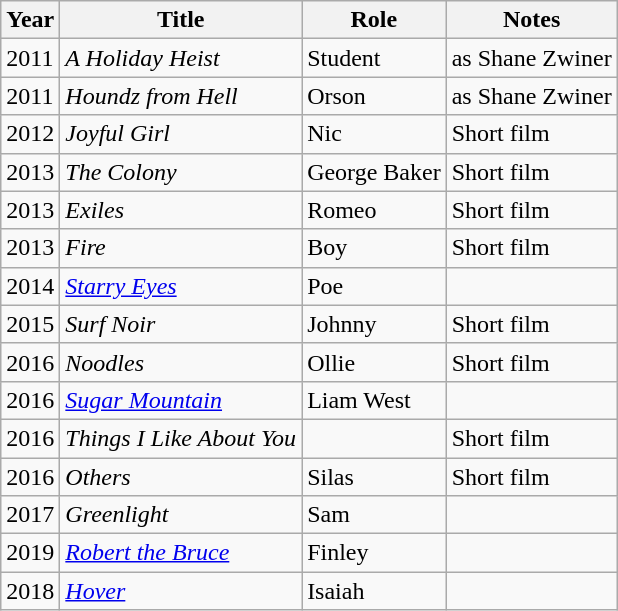<table class="wikitable">
<tr>
<th>Year</th>
<th>Title</th>
<th>Role</th>
<th>Notes</th>
</tr>
<tr>
<td>2011</td>
<td><em>A Holiday Heist</em></td>
<td>Student</td>
<td>as Shane Zwiner</td>
</tr>
<tr>
<td>2011</td>
<td><em>Houndz from Hell</em></td>
<td>Orson</td>
<td>as Shane Zwiner</td>
</tr>
<tr>
<td>2012</td>
<td><em>Joyful Girl</em></td>
<td>Nic</td>
<td>Short film</td>
</tr>
<tr>
<td>2013</td>
<td><em>The Colony</em></td>
<td>George Baker</td>
<td>Short film</td>
</tr>
<tr>
<td>2013</td>
<td><em>Exiles</em></td>
<td>Romeo</td>
<td>Short film</td>
</tr>
<tr>
<td>2013</td>
<td><em>Fire</em></td>
<td>Boy</td>
<td>Short film</td>
</tr>
<tr>
<td>2014</td>
<td><em><a href='#'>Starry Eyes</a></em></td>
<td>Poe</td>
<td></td>
</tr>
<tr>
<td>2015</td>
<td><em>Surf Noir</em></td>
<td>Johnny</td>
<td>Short film</td>
</tr>
<tr>
<td>2016</td>
<td><em>Noodles</em></td>
<td>Ollie</td>
<td>Short film</td>
</tr>
<tr>
<td>2016</td>
<td><em><a href='#'>Sugar Mountain</a></em></td>
<td>Liam West</td>
<td></td>
</tr>
<tr>
<td>2016</td>
<td><em>Things I Like About You</em></td>
<td></td>
<td>Short film</td>
</tr>
<tr>
<td>2016</td>
<td><em>Others</em></td>
<td>Silas</td>
<td>Short film</td>
</tr>
<tr>
<td>2017</td>
<td><em>Greenlight</em></td>
<td>Sam</td>
<td></td>
</tr>
<tr>
<td>2019</td>
<td><em><a href='#'>Robert the Bruce</a></em></td>
<td>Finley</td>
<td></td>
</tr>
<tr>
<td>2018</td>
<td><em><a href='#'>Hover</a></em></td>
<td>Isaiah</td>
</tr>
</table>
